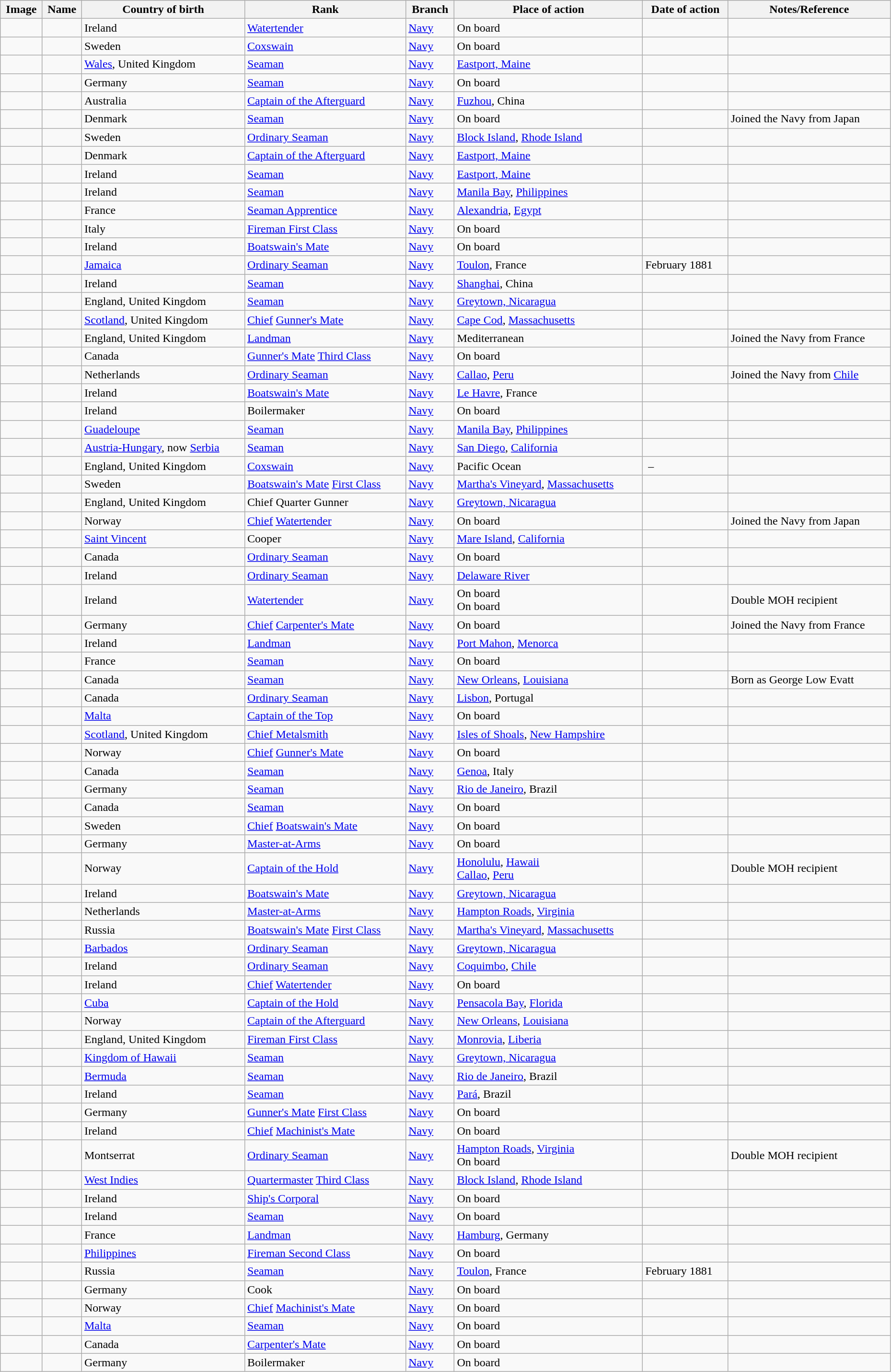<table class="wikitable sortable" style="width:98%;">
<tr>
<th class="unsortable">Image</th>
<th>Name</th>
<th>Country of birth</th>
<th>Rank</th>
<th>Branch</th>
<th>Place of action</th>
<th>Date of action</th>
<th class="unsortable">Notes/Reference</th>
</tr>
<tr>
<td></td>
<td></td>
<td>Ireland</td>
<td><a href='#'>Watertender</a></td>
<td><a href='#'>Navy</a></td>
<td>On board </td>
<td></td>
<td></td>
</tr>
<tr>
<td></td>
<td></td>
<td>Sweden</td>
<td><a href='#'>Coxswain</a></td>
<td><a href='#'>Navy</a></td>
<td>On board </td>
<td></td>
<td></td>
</tr>
<tr>
<td></td>
<td></td>
<td><a href='#'>Wales</a>, United Kingdom</td>
<td><a href='#'>Seaman</a></td>
<td><a href='#'>Navy</a></td>
<td><a href='#'>Eastport, Maine</a></td>
<td></td>
<td></td>
</tr>
<tr>
<td></td>
<td></td>
<td>Germany</td>
<td><a href='#'>Seaman</a></td>
<td><a href='#'>Navy</a></td>
<td>On board </td>
<td></td>
<td></td>
</tr>
<tr>
<td></td>
<td></td>
<td>Australia</td>
<td><a href='#'>Captain of the Afterguard</a></td>
<td><a href='#'>Navy</a></td>
<td><a href='#'>Fuzhou</a>, China</td>
<td></td>
<td></td>
</tr>
<tr>
<td></td>
<td></td>
<td>Denmark</td>
<td><a href='#'>Seaman</a></td>
<td><a href='#'>Navy</a></td>
<td>On board </td>
<td></td>
<td>Joined the Navy from Japan</td>
</tr>
<tr>
<td></td>
<td></td>
<td>Sweden</td>
<td><a href='#'>Ordinary Seaman</a></td>
<td><a href='#'>Navy</a></td>
<td><a href='#'>Block Island</a>, <a href='#'>Rhode Island</a></td>
<td></td>
<td></td>
</tr>
<tr>
<td></td>
<td></td>
<td>Denmark</td>
<td><a href='#'>Captain of the Afterguard</a></td>
<td><a href='#'>Navy</a></td>
<td><a href='#'>Eastport, Maine</a></td>
<td></td>
<td></td>
</tr>
<tr>
<td></td>
<td></td>
<td>Ireland</td>
<td><a href='#'>Seaman</a></td>
<td><a href='#'>Navy</a></td>
<td><a href='#'>Eastport, Maine</a></td>
<td></td>
<td></td>
</tr>
<tr>
<td></td>
<td></td>
<td>Ireland</td>
<td><a href='#'>Seaman</a></td>
<td><a href='#'>Navy</a></td>
<td><a href='#'>Manila Bay</a>, <a href='#'>Philippines</a></td>
<td></td>
<td></td>
</tr>
<tr>
<td></td>
<td></td>
<td>France</td>
<td><a href='#'>Seaman Apprentice</a></td>
<td><a href='#'>Navy</a></td>
<td><a href='#'>Alexandria</a>, <a href='#'>Egypt</a></td>
<td></td>
<td></td>
</tr>
<tr>
<td></td>
<td></td>
<td>Italy</td>
<td><a href='#'>Fireman First Class</a></td>
<td><a href='#'>Navy</a></td>
<td>On board </td>
<td></td>
<td></td>
</tr>
<tr>
<td></td>
<td></td>
<td>Ireland</td>
<td><a href='#'>Boatswain's Mate</a></td>
<td><a href='#'>Navy</a></td>
<td>On board </td>
<td></td>
<td></td>
</tr>
<tr>
<td></td>
<td></td>
<td><a href='#'>Jamaica</a></td>
<td><a href='#'>Ordinary Seaman</a></td>
<td><a href='#'>Navy</a></td>
<td><a href='#'>Toulon</a>, France</td>
<td>February 1881</td>
<td></td>
</tr>
<tr>
<td></td>
<td></td>
<td>Ireland</td>
<td><a href='#'>Seaman</a></td>
<td><a href='#'>Navy</a></td>
<td><a href='#'>Shanghai</a>, China</td>
<td></td>
<td></td>
</tr>
<tr>
<td></td>
<td></td>
<td>England, United Kingdom</td>
<td><a href='#'>Seaman</a></td>
<td><a href='#'>Navy</a></td>
<td><a href='#'>Greytown, Nicaragua</a></td>
<td></td>
<td></td>
</tr>
<tr>
<td></td>
<td></td>
<td><a href='#'>Scotland</a>, United Kingdom</td>
<td><a href='#'>Chief</a> <a href='#'>Gunner's Mate</a></td>
<td><a href='#'>Navy</a></td>
<td><a href='#'>Cape Cod</a>, <a href='#'>Massachusetts</a></td>
<td></td>
<td></td>
</tr>
<tr>
<td></td>
<td></td>
<td>England, United Kingdom</td>
<td><a href='#'>Landman</a></td>
<td><a href='#'>Navy</a></td>
<td>Mediterranean</td>
<td></td>
<td>Joined the Navy from France</td>
</tr>
<tr>
<td></td>
<td></td>
<td>Canada</td>
<td><a href='#'>Gunner's Mate</a> <a href='#'>Third Class</a></td>
<td><a href='#'>Navy</a></td>
<td>On board </td>
<td></td>
<td></td>
</tr>
<tr>
<td></td>
<td></td>
<td>Netherlands</td>
<td><a href='#'>Ordinary Seaman</a></td>
<td><a href='#'>Navy</a></td>
<td><a href='#'>Callao</a>, <a href='#'>Peru</a></td>
<td></td>
<td>Joined the Navy from <a href='#'>Chile</a></td>
</tr>
<tr>
<td></td>
<td></td>
<td>Ireland</td>
<td><a href='#'>Boatswain's Mate</a></td>
<td><a href='#'>Navy</a></td>
<td><a href='#'>Le Havre</a>, France</td>
<td></td>
<td></td>
</tr>
<tr>
<td></td>
<td></td>
<td>Ireland</td>
<td>Boilermaker</td>
<td><a href='#'>Navy</a></td>
<td>On board </td>
<td></td>
<td></td>
</tr>
<tr>
<td></td>
<td></td>
<td><a href='#'>Guadeloupe</a></td>
<td><a href='#'>Seaman</a></td>
<td><a href='#'>Navy</a></td>
<td><a href='#'>Manila Bay</a>, <a href='#'>Philippines</a></td>
<td></td>
<td></td>
</tr>
<tr>
<td></td>
<td></td>
<td><a href='#'>Austria-Hungary</a>, now <a href='#'>Serbia</a></td>
<td><a href='#'>Seaman</a></td>
<td><a href='#'>Navy</a></td>
<td><a href='#'>San Diego</a>, <a href='#'>California</a></td>
<td></td>
<td></td>
</tr>
<tr>
<td></td>
<td></td>
<td>England, United Kingdom</td>
<td><a href='#'>Coxswain</a></td>
<td><a href='#'>Navy</a></td>
<td>Pacific Ocean</td>
<td> – </td>
<td></td>
</tr>
<tr>
<td></td>
<td></td>
<td>Sweden</td>
<td><a href='#'>Boatswain's Mate</a> <a href='#'>First Class</a></td>
<td><a href='#'>Navy</a></td>
<td><a href='#'>Martha's Vineyard</a>, <a href='#'>Massachusetts</a></td>
<td></td>
<td></td>
</tr>
<tr>
<td></td>
<td></td>
<td>England, United Kingdom</td>
<td>Chief Quarter Gunner</td>
<td><a href='#'>Navy</a></td>
<td><a href='#'>Greytown, Nicaragua</a></td>
<td></td>
<td></td>
</tr>
<tr>
<td></td>
<td></td>
<td>Norway</td>
<td><a href='#'>Chief</a> <a href='#'>Watertender</a></td>
<td><a href='#'>Navy</a></td>
<td>On board </td>
<td></td>
<td>Joined the Navy from Japan</td>
</tr>
<tr>
<td></td>
<td></td>
<td><a href='#'>Saint Vincent</a></td>
<td>Cooper</td>
<td><a href='#'>Navy</a></td>
<td><a href='#'>Mare Island</a>, <a href='#'>California</a></td>
<td></td>
<td></td>
</tr>
<tr>
<td></td>
<td></td>
<td>Canada</td>
<td><a href='#'>Ordinary Seaman</a></td>
<td><a href='#'>Navy</a></td>
<td>On board </td>
<td></td>
<td></td>
</tr>
<tr>
<td></td>
<td></td>
<td>Ireland</td>
<td><a href='#'>Ordinary Seaman</a></td>
<td><a href='#'>Navy</a></td>
<td><a href='#'>Delaware River</a></td>
<td></td>
<td></td>
</tr>
<tr>
<td></td>
<td></td>
<td>Ireland</td>
<td><a href='#'>Watertender</a></td>
<td><a href='#'>Navy</a></td>
<td>On board <br>On board </td>
<td><br></td>
<td>Double MOH recipient</td>
</tr>
<tr>
<td></td>
<td></td>
<td>Germany</td>
<td><a href='#'>Chief</a> <a href='#'>Carpenter's Mate</a></td>
<td><a href='#'>Navy</a></td>
<td>On board </td>
<td></td>
<td>Joined the Navy from France</td>
</tr>
<tr>
<td></td>
<td></td>
<td>Ireland</td>
<td><a href='#'>Landman</a></td>
<td><a href='#'>Navy</a></td>
<td><a href='#'>Port Mahon</a>, <a href='#'>Menorca</a></td>
<td></td>
<td></td>
</tr>
<tr>
<td></td>
<td></td>
<td>France</td>
<td><a href='#'>Seaman</a></td>
<td><a href='#'>Navy</a></td>
<td>On board </td>
<td></td>
<td></td>
</tr>
<tr>
<td></td>
<td></td>
<td>Canada</td>
<td><a href='#'>Seaman</a></td>
<td><a href='#'>Navy</a></td>
<td><a href='#'>New Orleans</a>, <a href='#'>Louisiana</a></td>
<td></td>
<td>Born as George Low Evatt</td>
</tr>
<tr>
<td></td>
<td></td>
<td>Canada</td>
<td><a href='#'>Ordinary Seaman</a></td>
<td><a href='#'>Navy</a></td>
<td><a href='#'>Lisbon</a>, Portugal</td>
<td></td>
<td></td>
</tr>
<tr>
<td></td>
<td></td>
<td><a href='#'>Malta</a></td>
<td><a href='#'>Captain of the Top</a></td>
<td><a href='#'>Navy</a></td>
<td>On board </td>
<td></td>
<td></td>
</tr>
<tr>
<td></td>
<td></td>
<td><a href='#'>Scotland</a>, United Kingdom</td>
<td><a href='#'>Chief Metalsmith</a></td>
<td><a href='#'>Navy</a></td>
<td><a href='#'>Isles of Shoals</a>, <a href='#'>New Hampshire</a></td>
<td></td>
<td></td>
</tr>
<tr>
<td></td>
<td></td>
<td>Norway</td>
<td><a href='#'>Chief</a> <a href='#'>Gunner's Mate</a></td>
<td><a href='#'>Navy</a></td>
<td>On board </td>
<td></td>
<td></td>
</tr>
<tr>
<td></td>
<td></td>
<td>Canada</td>
<td><a href='#'>Seaman</a></td>
<td><a href='#'>Navy</a></td>
<td><a href='#'>Genoa</a>, Italy</td>
<td></td>
<td></td>
</tr>
<tr>
<td></td>
<td></td>
<td>Germany</td>
<td><a href='#'>Seaman</a></td>
<td><a href='#'>Navy</a></td>
<td><a href='#'>Rio de Janeiro</a>, Brazil</td>
<td></td>
<td></td>
</tr>
<tr>
<td></td>
<td></td>
<td>Canada</td>
<td><a href='#'>Seaman</a></td>
<td><a href='#'>Navy</a></td>
<td>On board </td>
<td></td>
<td></td>
</tr>
<tr>
<td></td>
<td></td>
<td>Sweden</td>
<td><a href='#'>Chief</a> <a href='#'>Boatswain's Mate</a></td>
<td><a href='#'>Navy</a></td>
<td>On board </td>
<td></td>
<td></td>
</tr>
<tr>
<td></td>
<td></td>
<td>Germany</td>
<td><a href='#'>Master-at-Arms</a></td>
<td><a href='#'>Navy</a></td>
<td>On board </td>
<td></td>
<td></td>
</tr>
<tr>
<td></td>
<td></td>
<td>Norway</td>
<td><a href='#'>Captain of the Hold</a></td>
<td><a href='#'>Navy</a></td>
<td><a href='#'>Honolulu</a>, <a href='#'>Hawaii</a><br><a href='#'>Callao</a>, <a href='#'>Peru</a></td>
<td><br></td>
<td>Double MOH recipient</td>
</tr>
<tr>
<td></td>
<td></td>
<td>Ireland</td>
<td><a href='#'>Boatswain's Mate</a></td>
<td><a href='#'>Navy</a></td>
<td><a href='#'>Greytown, Nicaragua</a></td>
<td></td>
<td></td>
</tr>
<tr>
<td></td>
<td></td>
<td>Netherlands</td>
<td><a href='#'>Master-at-Arms</a></td>
<td><a href='#'>Navy</a></td>
<td><a href='#'>Hampton Roads</a>, <a href='#'>Virginia</a></td>
<td></td>
<td></td>
</tr>
<tr>
<td></td>
<td></td>
<td>Russia</td>
<td><a href='#'>Boatswain's Mate</a> <a href='#'>First Class</a></td>
<td><a href='#'>Navy</a></td>
<td><a href='#'>Martha's Vineyard</a>, <a href='#'>Massachusetts</a></td>
<td></td>
<td></td>
</tr>
<tr>
<td></td>
<td></td>
<td><a href='#'>Barbados</a></td>
<td><a href='#'>Ordinary Seaman</a></td>
<td><a href='#'>Navy</a></td>
<td><a href='#'>Greytown, Nicaragua</a></td>
<td></td>
<td></td>
</tr>
<tr>
<td></td>
<td></td>
<td>Ireland</td>
<td><a href='#'>Ordinary Seaman</a></td>
<td><a href='#'>Navy</a></td>
<td><a href='#'>Coquimbo</a>, <a href='#'>Chile</a></td>
<td></td>
<td></td>
</tr>
<tr>
<td></td>
<td></td>
<td>Ireland</td>
<td><a href='#'>Chief</a> <a href='#'>Watertender</a></td>
<td><a href='#'>Navy</a></td>
<td>On board </td>
<td></td>
<td></td>
</tr>
<tr>
<td></td>
<td></td>
<td><a href='#'>Cuba</a></td>
<td><a href='#'>Captain of the Hold</a></td>
<td><a href='#'>Navy</a></td>
<td><a href='#'>Pensacola Bay</a>, <a href='#'>Florida</a></td>
<td></td>
<td></td>
</tr>
<tr>
<td></td>
<td></td>
<td>Norway</td>
<td><a href='#'>Captain of the Afterguard</a></td>
<td><a href='#'>Navy</a></td>
<td><a href='#'>New Orleans</a>, <a href='#'>Louisiana</a></td>
<td></td>
<td></td>
</tr>
<tr>
<td></td>
<td></td>
<td>England, United Kingdom</td>
<td><a href='#'>Fireman First Class</a></td>
<td><a href='#'>Navy</a></td>
<td><a href='#'>Monrovia</a>, <a href='#'>Liberia</a></td>
<td></td>
<td></td>
</tr>
<tr>
<td></td>
<td></td>
<td><a href='#'>Kingdom of Hawaii</a></td>
<td><a href='#'>Seaman</a></td>
<td><a href='#'>Navy</a></td>
<td><a href='#'>Greytown, Nicaragua</a></td>
<td></td>
<td></td>
</tr>
<tr>
<td></td>
<td></td>
<td><a href='#'>Bermuda</a></td>
<td><a href='#'>Seaman</a></td>
<td><a href='#'>Navy</a></td>
<td><a href='#'>Rio de Janeiro</a>, Brazil</td>
<td></td>
<td></td>
</tr>
<tr>
<td></td>
<td></td>
<td>Ireland</td>
<td><a href='#'>Seaman</a></td>
<td><a href='#'>Navy</a></td>
<td><a href='#'>Pará</a>, Brazil</td>
<td></td>
<td></td>
</tr>
<tr>
<td></td>
<td></td>
<td>Germany</td>
<td><a href='#'>Gunner's Mate</a> <a href='#'>First Class</a></td>
<td><a href='#'>Navy</a></td>
<td>On board </td>
<td></td>
<td></td>
</tr>
<tr>
<td></td>
<td></td>
<td>Ireland</td>
<td><a href='#'>Chief</a> <a href='#'>Machinist's Mate</a></td>
<td><a href='#'>Navy</a></td>
<td>On board </td>
<td></td>
<td></td>
</tr>
<tr>
<td></td>
<td></td>
<td>Montserrat</td>
<td><a href='#'>Ordinary Seaman</a></td>
<td><a href='#'>Navy</a></td>
<td><a href='#'>Hampton Roads</a>, <a href='#'>Virginia</a><br>On board </td>
<td><br></td>
<td>Double MOH recipient</td>
</tr>
<tr>
<td></td>
<td></td>
<td><a href='#'>West Indies</a></td>
<td><a href='#'>Quartermaster</a> <a href='#'>Third Class</a></td>
<td><a href='#'>Navy</a></td>
<td><a href='#'>Block Island</a>, <a href='#'>Rhode Island</a></td>
<td></td>
<td></td>
</tr>
<tr>
<td></td>
<td></td>
<td>Ireland</td>
<td><a href='#'>Ship's Corporal</a></td>
<td><a href='#'>Navy</a></td>
<td>On board </td>
<td></td>
<td></td>
</tr>
<tr>
<td></td>
<td></td>
<td>Ireland</td>
<td><a href='#'>Seaman</a></td>
<td><a href='#'>Navy</a></td>
<td>On board </td>
<td></td>
<td></td>
</tr>
<tr>
<td></td>
<td></td>
<td>France</td>
<td><a href='#'>Landman</a></td>
<td><a href='#'>Navy</a></td>
<td><a href='#'>Hamburg</a>, Germany</td>
<td></td>
<td></td>
</tr>
<tr>
<td></td>
<td></td>
<td><a href='#'>Philippines</a></td>
<td><a href='#'>Fireman Second Class</a></td>
<td><a href='#'>Navy</a></td>
<td>On board </td>
<td></td>
<td></td>
</tr>
<tr>
<td></td>
<td></td>
<td>Russia</td>
<td><a href='#'>Seaman</a></td>
<td><a href='#'>Navy</a></td>
<td><a href='#'>Toulon</a>, France</td>
<td>February 1881</td>
<td></td>
</tr>
<tr>
<td></td>
<td></td>
<td>Germany</td>
<td>Cook</td>
<td><a href='#'>Navy</a></td>
<td>On board </td>
<td></td>
<td></td>
</tr>
<tr>
<td></td>
<td></td>
<td>Norway</td>
<td><a href='#'>Chief</a> <a href='#'>Machinist's Mate</a></td>
<td><a href='#'>Navy</a></td>
<td>On board </td>
<td></td>
<td></td>
</tr>
<tr>
<td></td>
<td></td>
<td><a href='#'>Malta</a></td>
<td><a href='#'>Seaman</a></td>
<td><a href='#'>Navy</a></td>
<td>On board </td>
<td></td>
<td></td>
</tr>
<tr>
<td></td>
<td></td>
<td>Canada</td>
<td><a href='#'>Carpenter's Mate</a></td>
<td><a href='#'>Navy</a></td>
<td>On board </td>
<td></td>
<td></td>
</tr>
<tr>
<td></td>
<td></td>
<td>Germany</td>
<td>Boilermaker</td>
<td><a href='#'>Navy</a></td>
<td>On board </td>
<td></td>
<td></td>
</tr>
</table>
